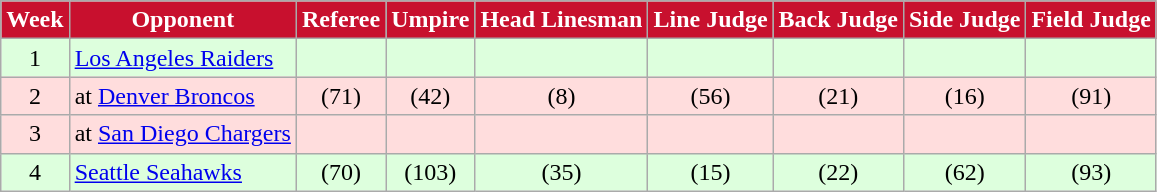<table class="wikitable">
<tr>
<th style="color:#FFFFFF; background:#C8102E;">Week</th>
<th style="color:#FFFFFF; background:#C8102E;">Opponent</th>
<th style="color:#FFFFFF; background:#C8102E;">Referee</th>
<th style="color:#FFFFFF; background:#C8102E;">Umpire</th>
<th style="color:#FFFFFF; background:#C8102E;">Head Linesman</th>
<th style="color:#FFFFFF; background:#C8102E;">Line Judge</th>
<th style="color:#FFFFFF; background:#C8102E;">Back Judge</th>
<th style="color:#FFFFFF; background:#C8102E;">Side Judge</th>
<th style="color:#FFFFFF; background:#C8102E;">Field Judge</th>
</tr>
<tr style="background: #ddffdd; text-align: center">
<td>1</td>
<td style="text-align: left;"><a href='#'>Los Angeles Raiders</a></td>
<td></td>
<td></td>
<td></td>
<td></td>
<td></td>
<td></td>
<td></td>
</tr>
<tr style="background: #ffdddd; text-align: center">
<td>2</td>
<td style="text-align: left;">at <a href='#'>Denver Broncos</a></td>
<td>(71)</td>
<td>(42)</td>
<td>(8)</td>
<td>(56)</td>
<td>(21)</td>
<td>(16)</td>
<td>(91)</td>
</tr>
<tr style="background: #ffdddd; text-align: center">
<td>3</td>
<td style="text-align: left;">at <a href='#'>San Diego Chargers</a></td>
<td></td>
<td></td>
<td></td>
<td></td>
<td></td>
<td></td>
<td></td>
</tr>
<tr style="background: #ddffdd; text-align: center">
<td>4</td>
<td style="text-align: left;"><a href='#'>Seattle Seahawks</a></td>
<td>(70)</td>
<td>(103)</td>
<td>(35)</td>
<td>(15)</td>
<td>(22)</td>
<td>(62)</td>
<td>(93)</td>
</tr>
</table>
